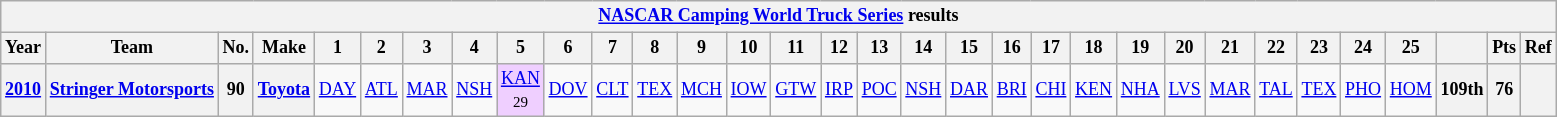<table class="wikitable" style="text-align:center; font-size:75%">
<tr>
<th colspan="34"><a href='#'>NASCAR Camping World Truck Series</a> results</th>
</tr>
<tr>
<th>Year</th>
<th>Team</th>
<th>No.</th>
<th>Make</th>
<th>1</th>
<th>2</th>
<th>3</th>
<th>4</th>
<th>5</th>
<th>6</th>
<th>7</th>
<th>8</th>
<th>9</th>
<th>10</th>
<th>11</th>
<th>12</th>
<th>13</th>
<th>14</th>
<th>15</th>
<th>16</th>
<th>17</th>
<th>18</th>
<th>19</th>
<th>20</th>
<th>21</th>
<th>22</th>
<th>23</th>
<th>24</th>
<th>25</th>
<th></th>
<th>Pts</th>
<th>Ref</th>
</tr>
<tr>
<th><a href='#'>2010</a></th>
<th><a href='#'>Stringer Motorsports</a></th>
<th>90</th>
<th><a href='#'>Toyota</a></th>
<td><a href='#'>DAY</a></td>
<td><a href='#'>ATL</a></td>
<td><a href='#'>MAR</a></td>
<td><a href='#'>NSH</a></td>
<td style="background:#EFCFFF;"><a href='#'>KAN</a><br><small>29</small></td>
<td><a href='#'>DOV</a></td>
<td><a href='#'>CLT</a></td>
<td><a href='#'>TEX</a></td>
<td><a href='#'>MCH</a></td>
<td><a href='#'>IOW</a></td>
<td><a href='#'>GTW</a></td>
<td><a href='#'>IRP</a></td>
<td><a href='#'>POC</a></td>
<td><a href='#'>NSH</a></td>
<td><a href='#'>DAR</a></td>
<td><a href='#'>BRI</a></td>
<td><a href='#'>CHI</a></td>
<td><a href='#'>KEN</a></td>
<td><a href='#'>NHA</a></td>
<td><a href='#'>LVS</a></td>
<td><a href='#'>MAR</a></td>
<td><a href='#'>TAL</a></td>
<td><a href='#'>TEX</a></td>
<td><a href='#'>PHO</a></td>
<td><a href='#'>HOM</a></td>
<th>109th</th>
<th>76</th>
<th></th>
</tr>
</table>
